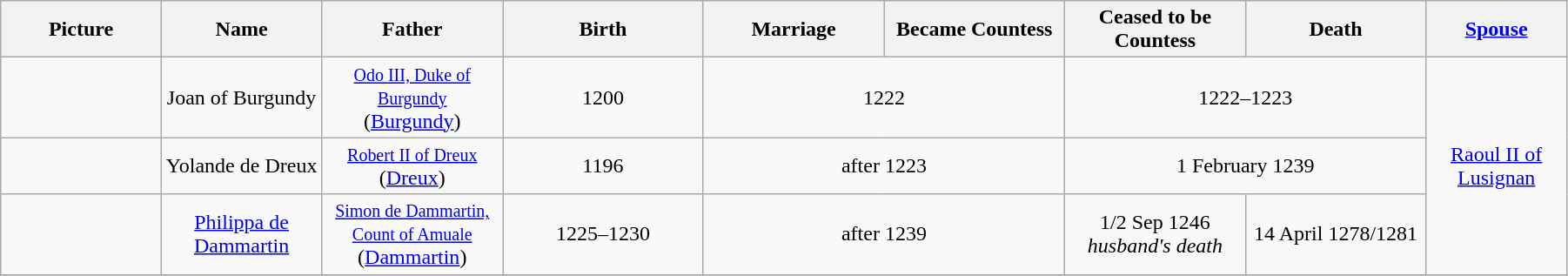<table width=95% class="wikitable">
<tr>
<th width = "8%">Picture</th>
<th width = "8%">Name</th>
<th width = "9%">Father</th>
<th width = "10%">Birth</th>
<th width = "9%">Marriage</th>
<th width = "9%">Became Countess</th>
<th width = "9%">Ceased to be Countess</th>
<th width = "9%">Death</th>
<th width = "7%"><a href='#'>Spouse</a></th>
</tr>
<tr>
<td align="center"></td>
<td align="center">Joan of Burgundy</td>
<td align="center"><small><a href='#'>Odo III, Duke of Burgundy</a></small><br>(<a href='#'>Burgundy</a>)</td>
<td align="center">1200</td>
<td align="center" colspan="2">1222</td>
<td align="center" colspan="2">1222–1223</td>
<td align="center" rowspan="3"><a href='#'>Raoul II of Lusignan</a></td>
</tr>
<tr>
<td align="center"></td>
<td align="center">Yolande de Dreux</td>
<td align="center"><small><a href='#'>Robert II of Dreux</a></small><br>(<a href='#'>Dreux</a>)</td>
<td align="center">1196</td>
<td align="center" colspan="2">after 1223</td>
<td align="center" colspan="2">1 February 1239</td>
</tr>
<tr>
<td align="center"></td>
<td align="center"><a href='#'>Philippa de Dammartin</a></td>
<td align="center"><small><a href='#'>Simon de Dammartin, Count of Amuale</a></small><br>(<a href='#'>Dammartin</a>)</td>
<td align="center">1225–1230</td>
<td align="center" colspan="2">after 1239</td>
<td align="center">1/2 Sep 1246<br><em>husband's death</em></td>
<td align="center">14 April 1278/1281</td>
</tr>
<tr>
</tr>
</table>
